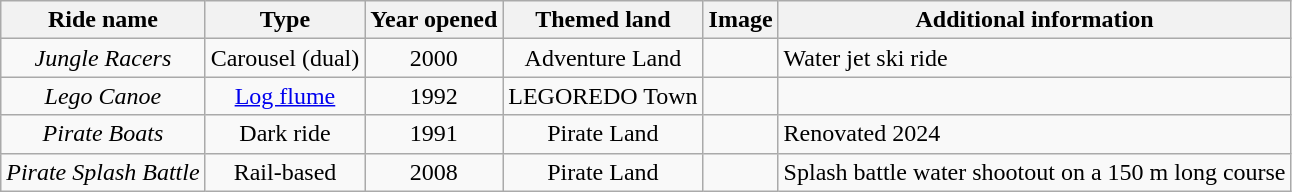<table class="wikitable sortable" style="font-size:100%;text-align:center;">
<tr>
<th>Ride name</th>
<th>Type</th>
<th>Year opened</th>
<th>Themed land</th>
<th class="unsortable">Image</th>
<th class="unsortable">Additional information</th>
</tr>
<tr>
<td><em>Jungle Racers</em></td>
<td>Carousel (dual)</td>
<td>2000</td>
<td>Adventure Land</td>
<td></td>
<td style="text-align:left;">Water jet ski ride</td>
</tr>
<tr>
<td><em>Lego Canoe</em></td>
<td><a href='#'>Log flume</a></td>
<td>1992</td>
<td>LEGOREDO Town</td>
<td></td>
<td style="text-align:left;"></td>
</tr>
<tr>
<td><em>Pirate Boats</em></td>
<td>Dark ride</td>
<td>1991</td>
<td>Pirate Land</td>
<td></td>
<td style="text-align:left;">Renovated 2024</td>
</tr>
<tr>
<td><em>Pirate Splash Battle</em></td>
<td>Rail-based</td>
<td>2008</td>
<td>Pirate Land</td>
<td></td>
<td style="text-align:left;">Splash battle water shootout on a 150 m long course</td>
</tr>
</table>
